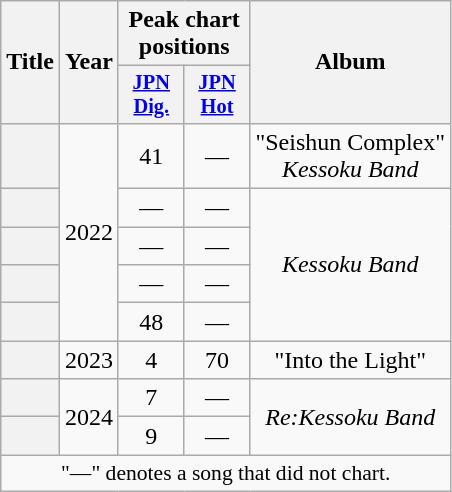<table class="wikitable plainrowheaders" style="text-align:center;">
<tr>
<th scope="col" rowspan="2">Title</th>
<th scope="col" rowspan="2">Year</th>
<th scope="col" colspan="2">Peak chart positions</th>
<th scope="col" rowspan="2">Album</th>
</tr>
<tr>
<th scope="col" style="width:2.75em;font-size:85%;"><a href='#'>JPN<br>Dig.</a><br></th>
<th scope="col" style="width:2.75em;font-size:85%;"><a href='#'>JPN<br>Hot</a><br></th>
</tr>
<tr>
<th scope="row"></th>
<td rowspan="5">2022</td>
<td>41</td>
<td>—</td>
<td>"Seishun Complex" <br><em>Kessoku Band</em></td>
</tr>
<tr>
<th scope="row"></th>
<td>—</td>
<td>—</td>
<td rowspan="4"><em>Kessoku Band</em></td>
</tr>
<tr>
<th scope="row"></th>
<td>—</td>
<td>—</td>
</tr>
<tr>
<th scope="row"></th>
<td>—</td>
<td>—</td>
</tr>
<tr>
<th scope="row"></th>
<td>48</td>
<td>—</td>
</tr>
<tr>
<th scope="row"></th>
<td>2023</td>
<td>4</td>
<td>70</td>
<td>"Into the Light" </td>
</tr>
<tr>
<th scope="row"></th>
<td rowspan="2">2024</td>
<td>7</td>
<td>—</td>
<td rowspan="2"><em>Re:Kessoku Band</em></td>
</tr>
<tr>
<th scope="row"></th>
<td>9</td>
<td>—</td>
</tr>
<tr>
<td colspan="6" align="center" style="font-size:90%;">"—" denotes a song that did not chart.</td>
</tr>
</table>
